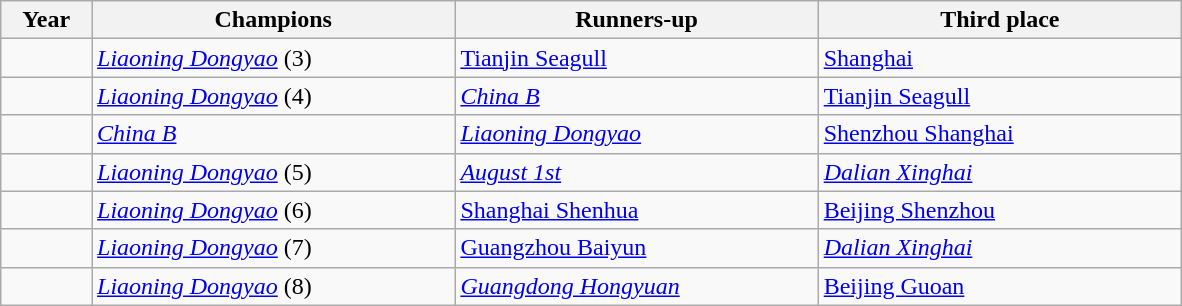<table class="wikitable">
<tr>
<th style="width:5%;">Year</th>
<th style="width:20%;">Champions</th>
<th style="width:20%;">Runners-up</th>
<th style="width:20%;">Third place</th>
</tr>
<tr>
<td></td>
<td><em><a href='#'>Liaoning Dongyao</a></em> (3)</td>
<td><a href='#'>Tianjin Seagull</a></td>
<td><a href='#'>Shanghai</a></td>
</tr>
<tr>
<td></td>
<td><em><a href='#'>Liaoning Dongyao</a></em> (4)</td>
<td><em><a href='#'>China B</a></em></td>
<td><a href='#'>Tianjin Seagull</a></td>
</tr>
<tr>
<td></td>
<td><em><a href='#'>China B</a></em></td>
<td><em><a href='#'>Liaoning Dongyao</a></em></td>
<td><a href='#'>Shenzhou Shanghai</a></td>
</tr>
<tr>
<td></td>
<td><em><a href='#'>Liaoning Dongyao</a></em> (5)</td>
<td><em><a href='#'>August 1st</a></em></td>
<td><em><a href='#'>Dalian Xinghai</a></em></td>
</tr>
<tr>
<td></td>
<td><em><a href='#'>Liaoning Dongyao</a></em> (6)</td>
<td><a href='#'>Shanghai Shenhua</a></td>
<td><a href='#'>Beijing Shenzhou</a></td>
</tr>
<tr>
<td></td>
<td><em><a href='#'>Liaoning Dongyao</a></em> (7)</td>
<td><a href='#'>Guangzhou Baiyun</a></td>
<td><em><a href='#'>Dalian Xinghai</a></em></td>
</tr>
<tr>
<td></td>
<td><em><a href='#'>Liaoning Dongyao</a></em> (8)</td>
<td><em><a href='#'>Guangdong Hongyuan</a></em></td>
<td><a href='#'>Beijing Guoan</a></td>
</tr>
</table>
